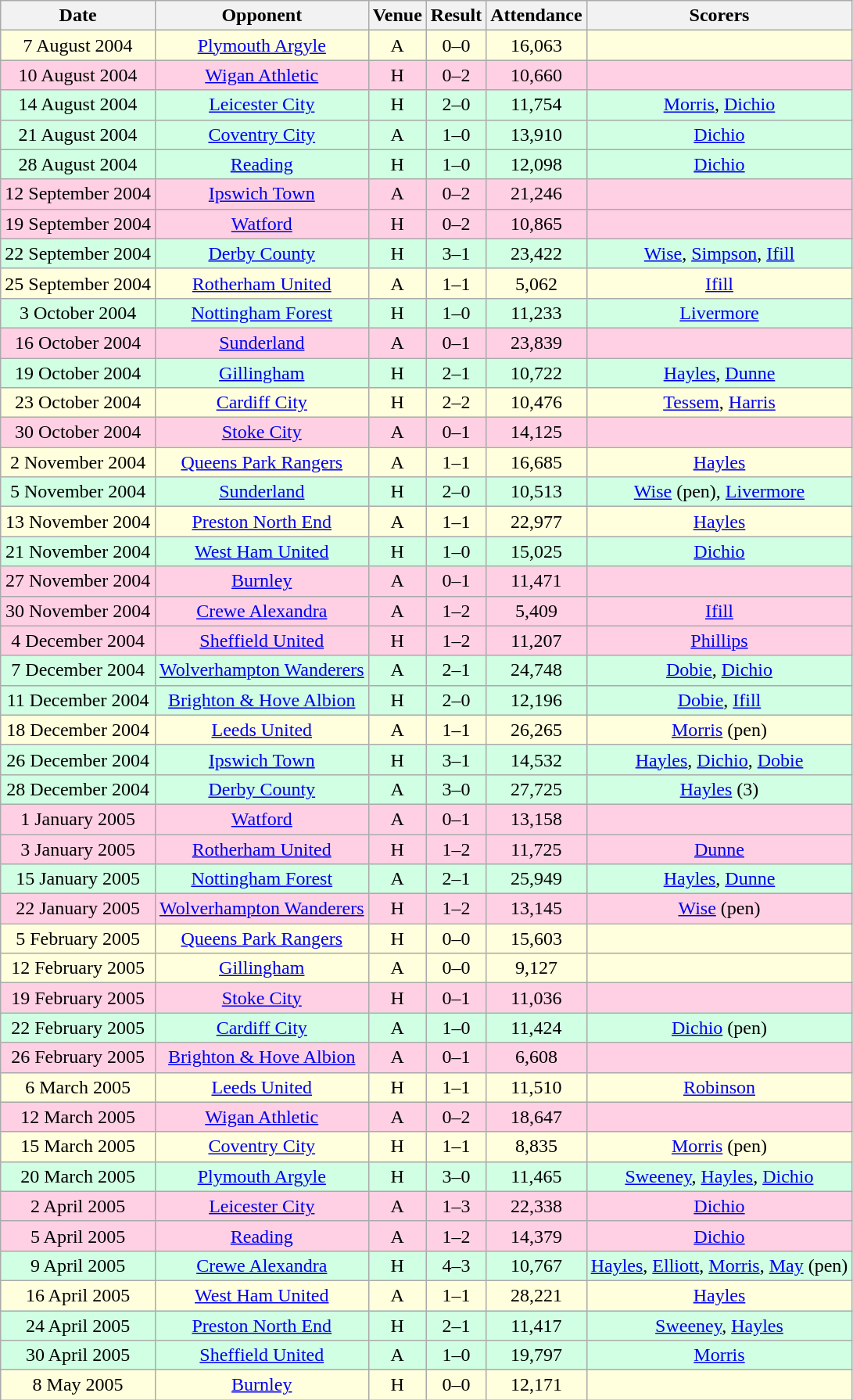<table class="wikitable sortable" style="font-size:100%; text-align:center">
<tr>
<th>Date</th>
<th>Opponent</th>
<th>Venue</th>
<th>Result</th>
<th>Attendance</th>
<th>Scorers</th>
</tr>
<tr style="background-color: #ffffdd;">
<td>7 August 2004</td>
<td><a href='#'>Plymouth Argyle</a></td>
<td>A</td>
<td>0–0</td>
<td>16,063</td>
<td></td>
</tr>
<tr style="background-color: #ffd0e3;">
<td>10 August 2004</td>
<td><a href='#'>Wigan Athletic</a></td>
<td>H</td>
<td>0–2</td>
<td>10,660</td>
<td></td>
</tr>
<tr style="background-color: #d0ffe3;">
<td>14 August 2004</td>
<td><a href='#'>Leicester City</a></td>
<td>H</td>
<td>2–0</td>
<td>11,754</td>
<td><a href='#'>Morris</a>, <a href='#'>Dichio</a></td>
</tr>
<tr style="background-color: #d0ffe3;">
<td>21 August 2004</td>
<td><a href='#'>Coventry City</a></td>
<td>A</td>
<td>1–0</td>
<td>13,910</td>
<td><a href='#'>Dichio</a></td>
</tr>
<tr style="background-color: #d0ffe3;">
<td>28 August 2004</td>
<td><a href='#'>Reading</a></td>
<td>H</td>
<td>1–0</td>
<td>12,098</td>
<td><a href='#'>Dichio</a></td>
</tr>
<tr style="background-color: #ffd0e3;">
<td>12 September 2004</td>
<td><a href='#'>Ipswich Town</a></td>
<td>A</td>
<td>0–2</td>
<td>21,246</td>
<td></td>
</tr>
<tr style="background-color: #ffd0e3;">
<td>19 September 2004</td>
<td><a href='#'>Watford</a></td>
<td>H</td>
<td>0–2</td>
<td>10,865</td>
<td></td>
</tr>
<tr style="background-color: #d0ffe3;">
<td>22 September 2004</td>
<td><a href='#'>Derby County</a></td>
<td>H</td>
<td>3–1</td>
<td>23,422</td>
<td><a href='#'>Wise</a>, <a href='#'>Simpson</a>, <a href='#'>Ifill</a></td>
</tr>
<tr style="background-color: #ffffdd;">
<td>25 September 2004</td>
<td><a href='#'>Rotherham United</a></td>
<td>A</td>
<td>1–1</td>
<td>5,062</td>
<td><a href='#'>Ifill</a></td>
</tr>
<tr style="background-color: #d0ffe3;">
<td>3 October 2004</td>
<td><a href='#'>Nottingham Forest</a></td>
<td>H</td>
<td>1–0</td>
<td>11,233</td>
<td><a href='#'>Livermore</a></td>
</tr>
<tr style="background-color: #ffd0e3;">
<td>16 October 2004</td>
<td><a href='#'>Sunderland</a></td>
<td>A</td>
<td>0–1</td>
<td>23,839</td>
<td></td>
</tr>
<tr style="background-color: #d0ffe3;">
<td>19 October 2004</td>
<td><a href='#'>Gillingham</a></td>
<td>H</td>
<td>2–1</td>
<td>10,722</td>
<td><a href='#'>Hayles</a>, <a href='#'>Dunne</a></td>
</tr>
<tr style="background-color: #ffffdd;">
<td>23 October 2004</td>
<td><a href='#'>Cardiff City</a></td>
<td>H</td>
<td>2–2</td>
<td>10,476</td>
<td><a href='#'>Tessem</a>, <a href='#'>Harris</a></td>
</tr>
<tr style="background-color: #ffd0e3;">
<td>30 October 2004</td>
<td><a href='#'>Stoke City</a></td>
<td>A</td>
<td>0–1</td>
<td>14,125</td>
<td></td>
</tr>
<tr style="background-color: #ffffdd;">
<td>2 November 2004</td>
<td><a href='#'>Queens Park Rangers</a></td>
<td>A</td>
<td>1–1</td>
<td>16,685</td>
<td><a href='#'>Hayles</a></td>
</tr>
<tr style="background-color: #d0ffe3;">
<td>5 November 2004</td>
<td><a href='#'>Sunderland</a></td>
<td>H</td>
<td>2–0</td>
<td>10,513</td>
<td><a href='#'>Wise</a> (pen), <a href='#'>Livermore</a></td>
</tr>
<tr style="background-color: #ffffdd;">
<td>13 November 2004</td>
<td><a href='#'>Preston North End</a></td>
<td>A</td>
<td>1–1</td>
<td>22,977</td>
<td><a href='#'>Hayles</a></td>
</tr>
<tr style="background-color: #d0ffe3;">
<td>21 November 2004</td>
<td><a href='#'>West Ham United</a></td>
<td>H</td>
<td>1–0</td>
<td>15,025</td>
<td><a href='#'>Dichio</a></td>
</tr>
<tr style="background-color: #ffd0e3;">
<td>27 November 2004</td>
<td><a href='#'>Burnley</a></td>
<td>A</td>
<td>0–1</td>
<td>11,471</td>
<td></td>
</tr>
<tr style="background-color: #ffd0e3;">
<td>30 November 2004</td>
<td><a href='#'>Crewe Alexandra</a></td>
<td>A</td>
<td>1–2</td>
<td>5,409</td>
<td><a href='#'>Ifill</a></td>
</tr>
<tr style="background-color: #ffd0e3;">
<td>4 December 2004</td>
<td><a href='#'>Sheffield United</a></td>
<td>H</td>
<td>1–2</td>
<td>11,207</td>
<td><a href='#'>Phillips</a></td>
</tr>
<tr style="background-color: #d0ffe3;">
<td>7 December 2004</td>
<td><a href='#'>Wolverhampton Wanderers</a></td>
<td>A</td>
<td>2–1</td>
<td>24,748</td>
<td><a href='#'>Dobie</a>, <a href='#'>Dichio</a></td>
</tr>
<tr style="background-color: #d0ffe3;">
<td>11 December 2004</td>
<td><a href='#'>Brighton & Hove Albion</a></td>
<td>H</td>
<td>2–0</td>
<td>12,196</td>
<td><a href='#'>Dobie</a>, <a href='#'>Ifill</a></td>
</tr>
<tr style="background-color: #ffffdd;">
<td>18 December 2004</td>
<td><a href='#'>Leeds United</a></td>
<td>A</td>
<td>1–1</td>
<td>26,265</td>
<td><a href='#'>Morris</a> (pen)</td>
</tr>
<tr style="background-color: #d0ffe3;">
<td>26 December 2004</td>
<td><a href='#'>Ipswich Town</a></td>
<td>H</td>
<td>3–1</td>
<td>14,532</td>
<td><a href='#'>Hayles</a>, <a href='#'>Dichio</a>, <a href='#'>Dobie</a></td>
</tr>
<tr style="background-color: #d0ffe3;">
<td>28 December 2004</td>
<td><a href='#'>Derby County</a></td>
<td>A</td>
<td>3–0</td>
<td>27,725</td>
<td><a href='#'>Hayles</a> (3)</td>
</tr>
<tr style="background-color: #ffd0e3;">
<td>1 January 2005</td>
<td><a href='#'>Watford</a></td>
<td>A</td>
<td>0–1</td>
<td>13,158</td>
<td></td>
</tr>
<tr style="background-color: #ffd0e3;">
<td>3 January 2005</td>
<td><a href='#'>Rotherham United</a></td>
<td>H</td>
<td>1–2</td>
<td>11,725</td>
<td><a href='#'>Dunne</a></td>
</tr>
<tr style="background-color: #d0ffe3;">
<td>15 January 2005</td>
<td><a href='#'>Nottingham Forest</a></td>
<td>A</td>
<td>2–1</td>
<td>25,949</td>
<td><a href='#'>Hayles</a>, <a href='#'>Dunne</a></td>
</tr>
<tr style="background-color: #ffd0e3;">
<td>22 January 2005</td>
<td><a href='#'>Wolverhampton Wanderers</a></td>
<td>H</td>
<td>1–2</td>
<td>13,145</td>
<td><a href='#'>Wise</a> (pen)</td>
</tr>
<tr style="background-color: #ffffdd;">
<td>5 February 2005</td>
<td><a href='#'>Queens Park Rangers</a></td>
<td>H</td>
<td>0–0</td>
<td>15,603</td>
<td></td>
</tr>
<tr style="background-color: #ffffdd;">
<td>12 February 2005</td>
<td><a href='#'>Gillingham</a></td>
<td>A</td>
<td>0–0</td>
<td>9,127</td>
<td></td>
</tr>
<tr style="background-color: #ffd0e3;">
<td>19 February 2005</td>
<td><a href='#'>Stoke City</a></td>
<td>H</td>
<td>0–1</td>
<td>11,036</td>
<td></td>
</tr>
<tr style="background-color: #d0ffe3;">
<td>22 February 2005</td>
<td><a href='#'>Cardiff City</a></td>
<td>A</td>
<td>1–0</td>
<td>11,424</td>
<td><a href='#'>Dichio</a> (pen)</td>
</tr>
<tr style="background-color: #ffd0e3;">
<td>26 February 2005</td>
<td><a href='#'>Brighton & Hove Albion</a></td>
<td>A</td>
<td>0–1</td>
<td>6,608</td>
<td></td>
</tr>
<tr style="background-color: #ffffdd;">
<td>6 March 2005</td>
<td><a href='#'>Leeds United</a></td>
<td>H</td>
<td>1–1</td>
<td>11,510</td>
<td><a href='#'>Robinson</a></td>
</tr>
<tr style="background-color: #ffd0e3;">
<td>12 March 2005</td>
<td><a href='#'>Wigan Athletic</a></td>
<td>A</td>
<td>0–2</td>
<td>18,647</td>
<td></td>
</tr>
<tr style="background-color: #ffffdd;">
<td>15 March 2005</td>
<td><a href='#'>Coventry City</a></td>
<td>H</td>
<td>1–1</td>
<td>8,835</td>
<td><a href='#'>Morris</a> (pen)</td>
</tr>
<tr style="background-color: #d0ffe3;">
<td>20 March 2005</td>
<td><a href='#'>Plymouth Argyle</a></td>
<td>H</td>
<td>3–0</td>
<td>11,465</td>
<td><a href='#'>Sweeney</a>, <a href='#'>Hayles</a>, <a href='#'>Dichio</a></td>
</tr>
<tr style="background-color: #ffd0e3;">
<td>2 April 2005</td>
<td><a href='#'>Leicester City</a></td>
<td>A</td>
<td>1–3</td>
<td>22,338</td>
<td><a href='#'>Dichio</a></td>
</tr>
<tr style="background-color: #ffd0e3;">
<td>5 April 2005</td>
<td><a href='#'>Reading</a></td>
<td>A</td>
<td>1–2</td>
<td>14,379</td>
<td><a href='#'>Dichio</a></td>
</tr>
<tr style="background-color: #d0ffe3;">
<td>9 April 2005</td>
<td><a href='#'>Crewe Alexandra</a></td>
<td>H</td>
<td>4–3</td>
<td>10,767</td>
<td><a href='#'>Hayles</a>, <a href='#'>Elliott</a>, <a href='#'>Morris</a>, <a href='#'>May</a> (pen)</td>
</tr>
<tr style="background-color: #ffffdd;">
<td>16 April 2005</td>
<td><a href='#'>West Ham United</a></td>
<td>A</td>
<td>1–1</td>
<td>28,221</td>
<td><a href='#'>Hayles</a></td>
</tr>
<tr style="background-color: #d0ffe3;">
<td>24 April 2005</td>
<td><a href='#'>Preston North End</a></td>
<td>H</td>
<td>2–1</td>
<td>11,417</td>
<td><a href='#'>Sweeney</a>, <a href='#'>Hayles</a></td>
</tr>
<tr style="background-color: #d0ffe3;">
<td>30 April 2005</td>
<td><a href='#'>Sheffield United</a></td>
<td>A</td>
<td>1–0</td>
<td>19,797</td>
<td><a href='#'>Morris</a></td>
</tr>
<tr style="background-color: #ffffdd;">
<td>8 May 2005</td>
<td><a href='#'>Burnley</a></td>
<td>H</td>
<td>0–0</td>
<td>12,171</td>
<td></td>
</tr>
</table>
